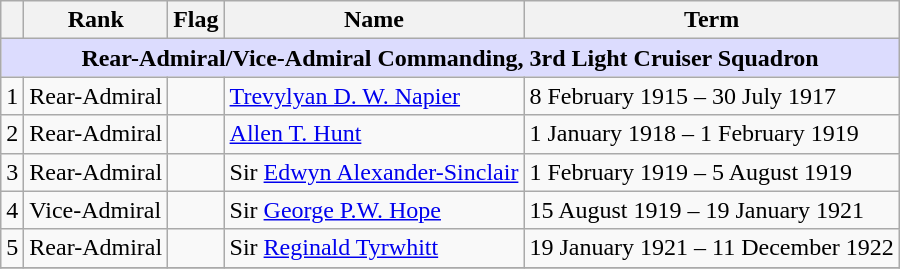<table class="wikitable">
<tr>
<th></th>
<th>Rank</th>
<th>Flag</th>
<th>Name</th>
<th>Term</th>
</tr>
<tr>
<td colspan="5" align="center" style="background:#dcdcfe;"><strong>Rear-Admiral/Vice-Admiral Commanding, 3rd Light Cruiser Squadron</strong> </td>
</tr>
<tr>
<td>1</td>
<td>Rear-Admiral</td>
<td></td>
<td><a href='#'>Trevylyan D. W. Napier</a></td>
<td>8 February 1915 – 30 July 1917</td>
</tr>
<tr>
<td>2</td>
<td>Rear-Admiral</td>
<td></td>
<td><a href='#'>Allen T. Hunt</a></td>
<td>1 January 1918 – 1 February 1919</td>
</tr>
<tr>
<td>3</td>
<td>Rear-Admiral</td>
<td></td>
<td>Sir <a href='#'>Edwyn Alexander-Sinclair</a></td>
<td>1 February 1919 – 5 August 1919</td>
</tr>
<tr>
<td>4</td>
<td>Vice-Admiral</td>
<td></td>
<td>Sir <a href='#'>George P.W. Hope</a></td>
<td>15 August 1919 – 19 January 1921</td>
</tr>
<tr>
<td>5</td>
<td>Rear-Admiral</td>
<td></td>
<td>Sir <a href='#'>Reginald Tyrwhitt</a></td>
<td>19 January 1921 – 11 December 1922</td>
</tr>
<tr>
</tr>
</table>
